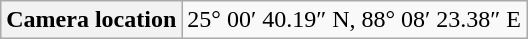<table class="wikitable">
<tr>
<th>Camera location</th>
<td>25° 00′ 40.19″ N, 88° 08′ 23.38″ E</td>
</tr>
</table>
